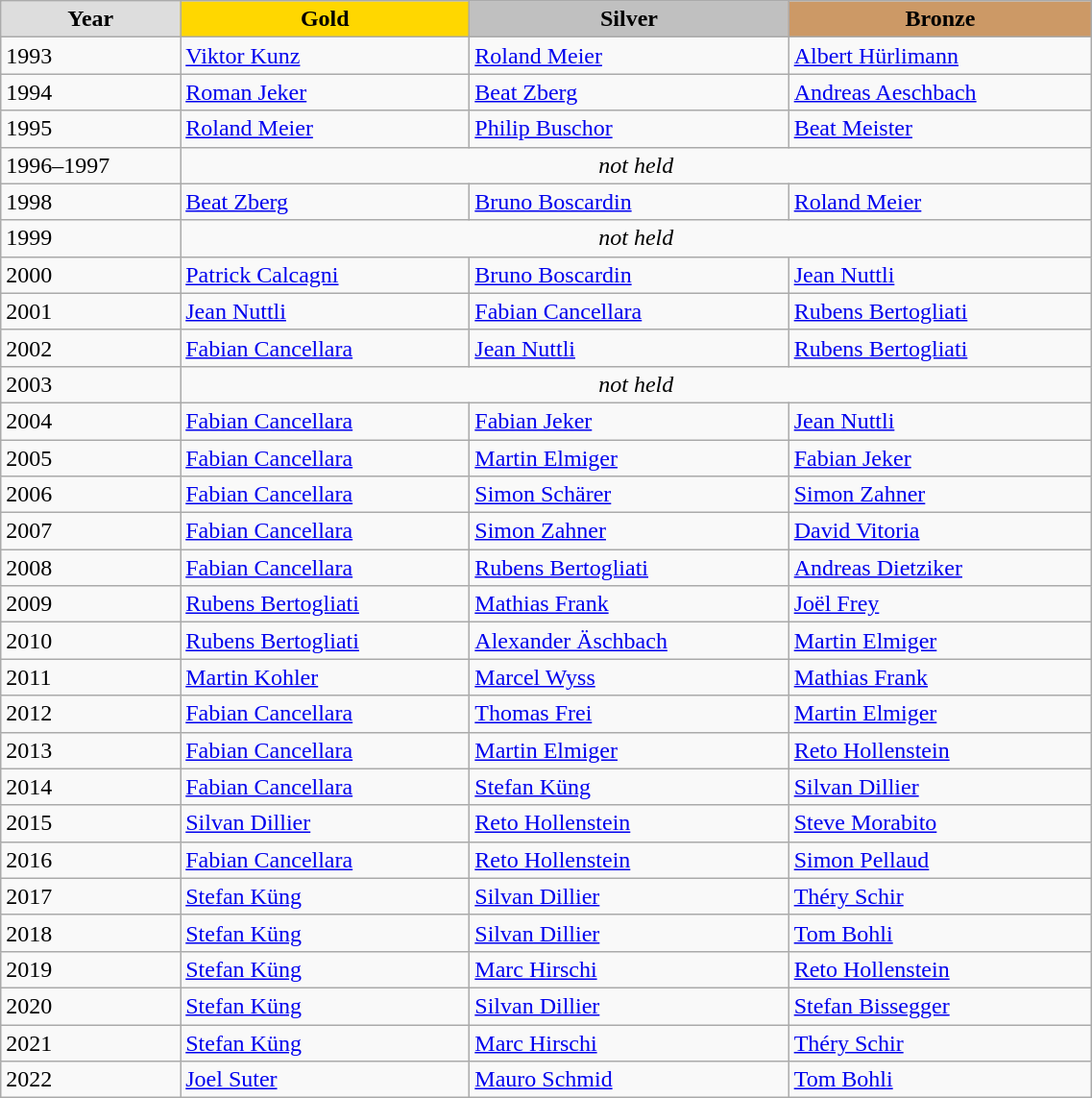<table class="wikitable" style="width: 60%; text-align:left;">
<tr>
<td style="background:#DDDDDD; font-weight:bold; text-align:center;">Year</td>
<td style="background:gold; font-weight:bold; text-align:center;">Gold</td>
<td style="background:silver; font-weight:bold; text-align:center;">Silver</td>
<td style="background:#cc9966; font-weight:bold; text-align:center;">Bronze</td>
</tr>
<tr>
<td>1993</td>
<td><a href='#'>Viktor Kunz</a></td>
<td><a href='#'>Roland Meier</a></td>
<td><a href='#'>Albert Hürlimann</a></td>
</tr>
<tr>
<td>1994</td>
<td><a href='#'>Roman Jeker</a></td>
<td><a href='#'>Beat Zberg</a></td>
<td><a href='#'>Andreas Aeschbach</a></td>
</tr>
<tr>
<td>1995</td>
<td><a href='#'>Roland Meier</a></td>
<td><a href='#'>Philip Buschor</a></td>
<td><a href='#'>Beat Meister</a></td>
</tr>
<tr>
<td>1996–1997</td>
<td colspan=4 align=center><em>not held</em></td>
</tr>
<tr>
<td>1998</td>
<td><a href='#'>Beat Zberg</a></td>
<td><a href='#'>Bruno Boscardin</a></td>
<td><a href='#'>Roland Meier</a></td>
</tr>
<tr>
<td>1999</td>
<td colspan=4 align=center><em>not held</em></td>
</tr>
<tr>
<td>2000</td>
<td><a href='#'>Patrick Calcagni</a></td>
<td><a href='#'>Bruno Boscardin</a></td>
<td><a href='#'>Jean Nuttli</a></td>
</tr>
<tr>
<td>2001</td>
<td><a href='#'>Jean Nuttli</a></td>
<td><a href='#'>Fabian Cancellara</a></td>
<td><a href='#'>Rubens Bertogliati</a></td>
</tr>
<tr>
<td>2002</td>
<td><a href='#'>Fabian Cancellara</a></td>
<td><a href='#'>Jean Nuttli</a></td>
<td><a href='#'>Rubens Bertogliati</a></td>
</tr>
<tr>
<td>2003</td>
<td colspan=4 align=center><em>not held</em></td>
</tr>
<tr>
<td>2004</td>
<td><a href='#'>Fabian Cancellara</a></td>
<td><a href='#'>Fabian Jeker</a></td>
<td><a href='#'>Jean Nuttli</a></td>
</tr>
<tr>
<td>2005</td>
<td><a href='#'>Fabian Cancellara</a></td>
<td><a href='#'>Martin Elmiger</a></td>
<td><a href='#'>Fabian Jeker</a></td>
</tr>
<tr>
<td>2006</td>
<td><a href='#'>Fabian Cancellara</a></td>
<td><a href='#'>Simon Schärer</a></td>
<td><a href='#'>Simon Zahner</a></td>
</tr>
<tr>
<td>2007</td>
<td><a href='#'>Fabian Cancellara</a></td>
<td><a href='#'>Simon Zahner</a></td>
<td><a href='#'>David Vitoria</a></td>
</tr>
<tr>
<td>2008</td>
<td><a href='#'>Fabian Cancellara</a></td>
<td><a href='#'>Rubens Bertogliati</a></td>
<td><a href='#'>Andreas Dietziker</a></td>
</tr>
<tr>
<td>2009</td>
<td><a href='#'>Rubens Bertogliati</a></td>
<td><a href='#'>Mathias Frank</a></td>
<td><a href='#'>Joël Frey</a></td>
</tr>
<tr>
<td>2010</td>
<td><a href='#'>Rubens Bertogliati</a></td>
<td><a href='#'>Alexander Äschbach</a></td>
<td><a href='#'>Martin Elmiger</a></td>
</tr>
<tr>
<td>2011</td>
<td><a href='#'>Martin Kohler</a></td>
<td><a href='#'>Marcel Wyss</a></td>
<td><a href='#'>Mathias Frank</a></td>
</tr>
<tr>
<td>2012</td>
<td><a href='#'>Fabian Cancellara</a></td>
<td><a href='#'>Thomas Frei</a></td>
<td><a href='#'>Martin Elmiger</a></td>
</tr>
<tr>
<td>2013</td>
<td><a href='#'>Fabian Cancellara</a></td>
<td><a href='#'>Martin Elmiger</a></td>
<td><a href='#'>Reto Hollenstein</a></td>
</tr>
<tr>
<td>2014</td>
<td><a href='#'>Fabian Cancellara</a></td>
<td><a href='#'>Stefan Küng</a></td>
<td><a href='#'>Silvan Dillier</a></td>
</tr>
<tr>
<td>2015</td>
<td><a href='#'>Silvan Dillier</a></td>
<td><a href='#'>Reto Hollenstein</a></td>
<td><a href='#'>Steve Morabito</a></td>
</tr>
<tr>
<td>2016</td>
<td><a href='#'>Fabian Cancellara</a></td>
<td><a href='#'>Reto Hollenstein</a></td>
<td><a href='#'>Simon Pellaud</a></td>
</tr>
<tr>
<td>2017</td>
<td><a href='#'>Stefan Küng</a></td>
<td><a href='#'>Silvan Dillier</a></td>
<td><a href='#'>Théry Schir</a></td>
</tr>
<tr>
<td>2018</td>
<td><a href='#'>Stefan Küng</a></td>
<td><a href='#'>Silvan Dillier</a></td>
<td><a href='#'>Tom Bohli</a></td>
</tr>
<tr>
<td>2019</td>
<td><a href='#'>Stefan Küng</a></td>
<td><a href='#'>Marc Hirschi</a></td>
<td><a href='#'>Reto Hollenstein</a></td>
</tr>
<tr>
<td>2020</td>
<td><a href='#'>Stefan Küng</a></td>
<td><a href='#'>Silvan Dillier</a></td>
<td><a href='#'>Stefan Bissegger</a></td>
</tr>
<tr>
<td>2021</td>
<td><a href='#'>Stefan Küng</a></td>
<td><a href='#'>Marc Hirschi</a></td>
<td><a href='#'>Théry Schir</a></td>
</tr>
<tr>
<td>2022</td>
<td><a href='#'>Joel Suter</a></td>
<td><a href='#'>Mauro Schmid</a></td>
<td><a href='#'>Tom Bohli</a></td>
</tr>
</table>
